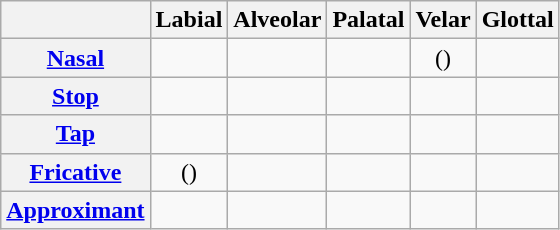<table class="wikitable" style="text-align:center;">
<tr>
<th></th>
<th>Labial</th>
<th>Alveolar</th>
<th>Palatal</th>
<th>Velar</th>
<th>Glottal</th>
</tr>
<tr>
<th><a href='#'>Nasal</a></th>
<td></td>
<td></td>
<td></td>
<td>()</td>
<td></td>
</tr>
<tr>
<th><a href='#'>Stop</a></th>
<td></td>
<td></td>
<td></td>
<td> </td>
<td></td>
</tr>
<tr>
<th><a href='#'>Tap</a></th>
<td></td>
<td></td>
<td></td>
<td></td>
<td></td>
</tr>
<tr>
<th><a href='#'>Fricative</a></th>
<td> ()</td>
<td></td>
<td></td>
<td></td>
<td></td>
</tr>
<tr>
<th><a href='#'>Approximant</a></th>
<td></td>
<td></td>
<td></td>
<td></td>
<td></td>
</tr>
</table>
